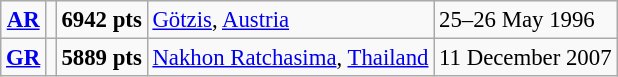<table class="wikitable" style="font-size:95%; position:relative;">
<tr>
<td align=center><strong><a href='#'>AR</a></strong></td>
<td></td>
<td><strong>6942 pts</strong></td>
<td><a href='#'>Götzis</a>, <a href='#'>Austria</a></td>
<td>25–26 May 1996</td>
</tr>
<tr>
<td align=center><strong><a href='#'>GR</a></strong></td>
<td></td>
<td><strong>5889 pts</strong></td>
<td><a href='#'>Nakhon Ratchasima</a>, <a href='#'>Thailand</a></td>
<td>11 December 2007</td>
</tr>
</table>
